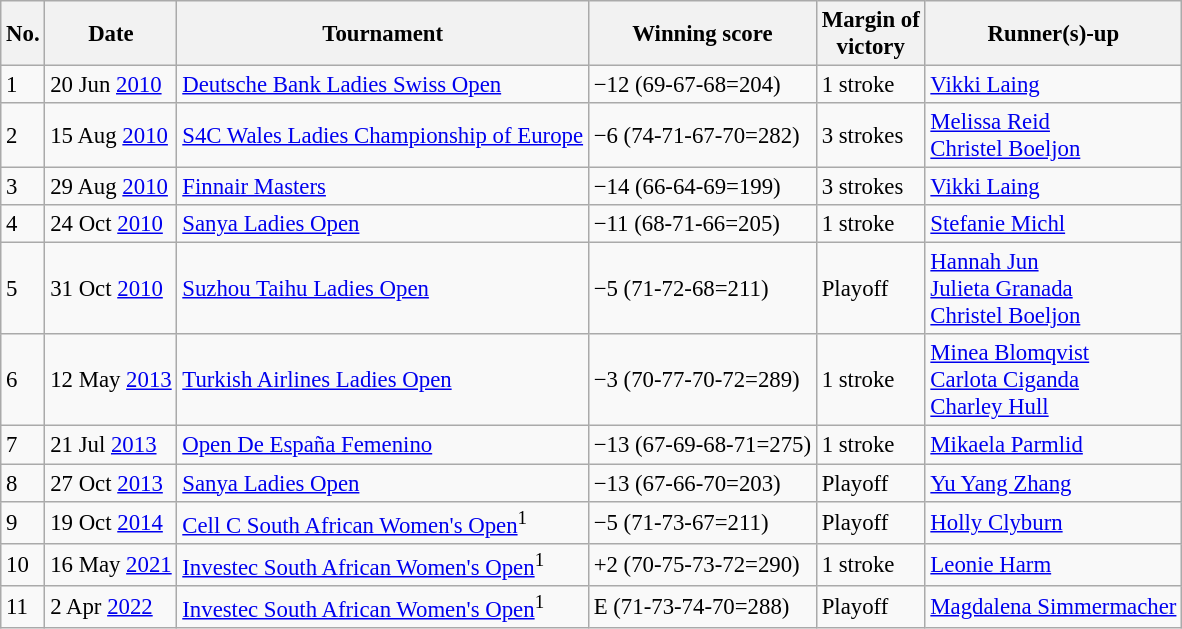<table class="wikitable" style="font-size:95%;">
<tr>
<th>No.</th>
<th>Date</th>
<th>Tournament</th>
<th>Winning score</th>
<th>Margin of<br>victory</th>
<th>Runner(s)-up</th>
</tr>
<tr>
<td>1</td>
<td>20 Jun <a href='#'>2010</a></td>
<td><a href='#'>Deutsche Bank Ladies Swiss Open</a></td>
<td>−12 (69-67-68=204)</td>
<td>1 stroke</td>
<td> <a href='#'>Vikki Laing</a></td>
</tr>
<tr>
<td>2</td>
<td>15 Aug <a href='#'>2010</a></td>
<td><a href='#'>S4C Wales Ladies Championship of Europe</a></td>
<td>−6 (74-71-67-70=282)</td>
<td>3 strokes</td>
<td> <a href='#'>Melissa Reid</a> <br>  <a href='#'>Christel Boeljon</a></td>
</tr>
<tr>
<td>3</td>
<td>29 Aug <a href='#'>2010</a></td>
<td><a href='#'>Finnair Masters</a></td>
<td>−14 (66-64-69=199)</td>
<td>3 strokes</td>
<td> <a href='#'>Vikki Laing</a></td>
</tr>
<tr>
<td>4</td>
<td>24 Oct <a href='#'>2010</a></td>
<td><a href='#'>Sanya Ladies Open</a></td>
<td>−11 (68-71-66=205)</td>
<td>1 stroke</td>
<td> <a href='#'>Stefanie Michl</a></td>
</tr>
<tr>
<td>5</td>
<td>31 Oct <a href='#'>2010</a></td>
<td><a href='#'>Suzhou Taihu Ladies Open</a></td>
<td>−5 (71-72-68=211)</td>
<td>Playoff</td>
<td> <a href='#'>Hannah Jun</a> <br>  <a href='#'>Julieta Granada</a> <br>  <a href='#'>Christel Boeljon</a></td>
</tr>
<tr>
<td>6</td>
<td>12 May <a href='#'>2013</a></td>
<td><a href='#'>Turkish Airlines Ladies Open</a></td>
<td>−3 (70-77-70-72=289)</td>
<td>1 stroke</td>
<td> <a href='#'>Minea Blomqvist</a> <br>  <a href='#'>Carlota Ciganda</a> <br>  <a href='#'>Charley Hull</a></td>
</tr>
<tr>
<td>7</td>
<td>21 Jul <a href='#'>2013</a></td>
<td><a href='#'>Open De España Femenino</a></td>
<td>−13 (67-69-68-71=275)</td>
<td>1 stroke</td>
<td> <a href='#'>Mikaela Parmlid</a></td>
</tr>
<tr>
<td>8</td>
<td>27 Oct <a href='#'>2013</a></td>
<td><a href='#'>Sanya Ladies Open</a></td>
<td>−13 (67-66-70=203)</td>
<td>Playoff</td>
<td> <a href='#'>Yu Yang Zhang</a></td>
</tr>
<tr>
<td>9</td>
<td>19 Oct <a href='#'>2014</a></td>
<td><a href='#'>Cell C South African Women's Open</a><sup>1</sup></td>
<td>−5 (71-73-67=211)</td>
<td>Playoff</td>
<td> <a href='#'>Holly Clyburn</a></td>
</tr>
<tr>
<td>10</td>
<td>16 May <a href='#'>2021</a></td>
<td><a href='#'>Investec South African Women's Open</a><sup>1</sup></td>
<td>+2 (70-75-73-72=290)</td>
<td>1 stroke</td>
<td> <a href='#'>Leonie Harm</a></td>
</tr>
<tr>
<td>11</td>
<td>2 Apr <a href='#'>2022</a></td>
<td><a href='#'>Investec South African Women's Open</a><sup>1</sup></td>
<td>E (71-73-74-70=288)</td>
<td>Playoff</td>
<td> <a href='#'>Magdalena Simmermacher</a></td>
</tr>
</table>
